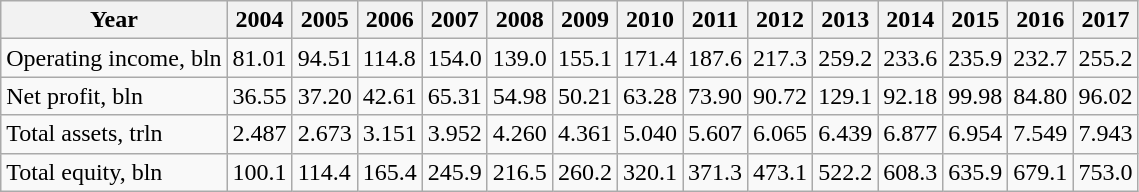<table class="wikitable">
<tr>
<th>Year</th>
<th>2004</th>
<th>2005</th>
<th>2006</th>
<th>2007</th>
<th>2008</th>
<th>2009</th>
<th>2010</th>
<th>2011</th>
<th>2012</th>
<th>2013</th>
<th>2014</th>
<th>2015</th>
<th>2016</th>
<th>2017</th>
</tr>
<tr>
<td>Operating income, bln</td>
<td>81.01</td>
<td>94.51</td>
<td>114.8</td>
<td>154.0</td>
<td>139.0</td>
<td>155.1</td>
<td>171.4</td>
<td>187.6</td>
<td>217.3</td>
<td>259.2</td>
<td>233.6</td>
<td>235.9</td>
<td>232.7</td>
<td>255.2</td>
</tr>
<tr>
<td>Net profit, bln</td>
<td>36.55</td>
<td>37.20</td>
<td>42.61</td>
<td>65.31</td>
<td>54.98</td>
<td>50.21</td>
<td>63.28</td>
<td>73.90</td>
<td>90.72</td>
<td>129.1</td>
<td>92.18</td>
<td>99.98</td>
<td>84.80</td>
<td>96.02</td>
</tr>
<tr>
<td>Total assets, trln</td>
<td>2.487</td>
<td>2.673</td>
<td>3.151</td>
<td>3.952</td>
<td>4.260</td>
<td>4.361</td>
<td>5.040</td>
<td>5.607</td>
<td>6.065</td>
<td>6.439</td>
<td>6.877</td>
<td>6.954</td>
<td>7.549</td>
<td>7.943</td>
</tr>
<tr>
<td>Total equity, bln</td>
<td>100.1</td>
<td>114.4</td>
<td>165.4</td>
<td>245.9</td>
<td>216.5</td>
<td>260.2</td>
<td>320.1</td>
<td>371.3</td>
<td>473.1</td>
<td>522.2</td>
<td>608.3</td>
<td>635.9</td>
<td>679.1</td>
<td>753.0</td>
</tr>
</table>
